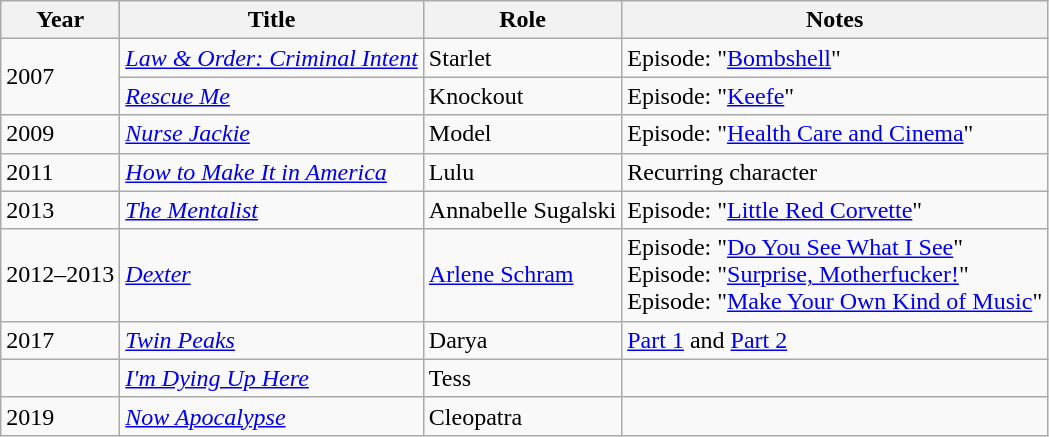<table class="wikitable sortable">
<tr>
<th>Year</th>
<th>Title</th>
<th>Role</th>
<th class="unsortable">Notes</th>
</tr>
<tr>
<td rowspan=2>2007</td>
<td><em><a href='#'>Law & Order: Criminal Intent</a></em></td>
<td>Starlet</td>
<td>Episode: "<a href='#'>Bombshell</a>"</td>
</tr>
<tr>
<td><em><a href='#'>Rescue Me</a></em></td>
<td>Knockout</td>
<td>Episode: "<a href='#'>Keefe</a>"</td>
</tr>
<tr>
<td>2009</td>
<td><em><a href='#'>Nurse Jackie</a></em></td>
<td>Model</td>
<td>Episode: "<a href='#'>Health Care and Cinema</a>"</td>
</tr>
<tr>
<td>2011</td>
<td><em><a href='#'>How to Make It in America</a></em></td>
<td>Lulu</td>
<td>Recurring character</td>
</tr>
<tr>
<td>2013</td>
<td><em><a href='#'>The Mentalist</a></em></td>
<td>Annabelle Sugalski</td>
<td>Episode: "<a href='#'>Little Red Corvette</a>"</td>
</tr>
<tr>
<td>2012–2013</td>
<td><em><a href='#'>Dexter</a></em></td>
<td><a href='#'>Arlene Schram</a></td>
<td>Episode: "<a href='#'>Do You See What I See</a>"<br>Episode: "<a href='#'>Surprise, Motherfucker!</a>"<br>Episode: "<a href='#'>Make Your Own Kind of Music</a>"</td>
</tr>
<tr>
<td>2017</td>
<td><em><a href='#'>Twin Peaks</a></em></td>
<td>Darya</td>
<td><a href='#'>Part 1</a> and <a href='#'>Part 2</a></td>
</tr>
<tr>
<td></td>
<td><em><a href='#'>I'm Dying Up Here</a></em></td>
<td>Tess</td>
<td></td>
</tr>
<tr>
<td>2019</td>
<td><em><a href='#'>Now Apocalypse</a></em></td>
<td>Cleopatra</td>
<td></td>
</tr>
</table>
